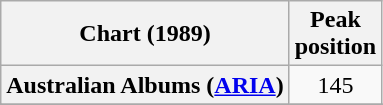<table class="wikitable sortable plainrowheaders" style="text-align:center">
<tr>
<th>Chart (1989)</th>
<th>Peak<br>position</th>
</tr>
<tr>
<th scope="row">Australian Albums (<a href='#'>ARIA</a>)</th>
<td>145</td>
</tr>
<tr>
</tr>
<tr>
</tr>
</table>
